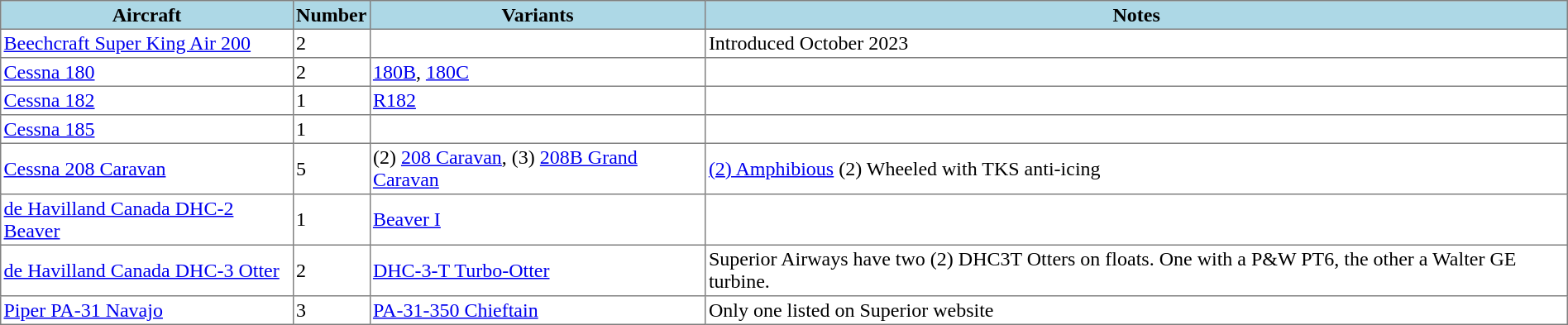<table class="toccolours" border="1" cellpadding="2" style="margin:1em auto; border-collapse:collapse">
<tr bgcolor=lightblue>
<th>Aircraft</th>
<th>Number</th>
<th>Variants</th>
<th>Notes</th>
</tr>
<tr>
<td><a href='#'>Beechcraft Super King Air 200</a></td>
<td>2</td>
<td></td>
<td>Introduced October 2023</td>
</tr>
<tr>
<td><a href='#'>Cessna 180</a></td>
<td>2</td>
<td><a href='#'>180B</a>, <a href='#'>180C</a></td>
<td></td>
</tr>
<tr>
<td><a href='#'>Cessna 182</a></td>
<td>1</td>
<td><a href='#'>R182</a></td>
<td></td>
</tr>
<tr>
<td><a href='#'>Cessna 185</a></td>
<td>1</td>
<td></td>
<td></td>
</tr>
<tr>
<td><a href='#'>Cessna 208 Caravan</a></td>
<td>5</td>
<td>(2) <a href='#'>208 Caravan</a>, (3) <a href='#'>208B Grand Caravan</a></td>
<td><a href='#'>(2) Amphibious</a> (2) Wheeled with TKS anti-icing</td>
</tr>
<tr>
<td><a href='#'>de Havilland Canada DHC-2 Beaver</a></td>
<td>1</td>
<td><a href='#'>Beaver I</a></td>
<td></td>
</tr>
<tr>
<td><a href='#'>de Havilland Canada DHC-3 Otter</a></td>
<td>2</td>
<td><a href='#'>DHC-3-T Turbo-Otter</a></td>
<td>Superior Airways have two (2) DHC3T Otters on floats. One with a P&W PT6, the other a Walter GE turbine.</td>
</tr>
<tr>
<td><a href='#'>Piper PA-31 Navajo</a></td>
<td>3</td>
<td><a href='#'>PA-31-350 Chieftain</a></td>
<td>Only one listed on Superior website</td>
</tr>
</table>
